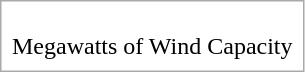<table style="border:solid 1px #aaa;" cellpadding="7" cellspacing="0" class="floatleft">
<tr>
<td></td>
</tr>
<tr>
<td>Megawatts of Wind Capacity </td>
</tr>
</table>
